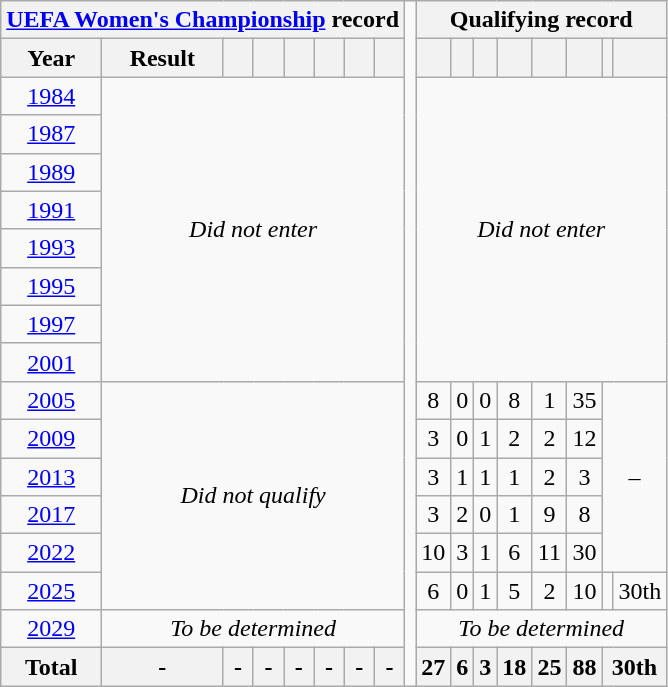<table class="wikitable" style="text-align: center;">
<tr>
<th colspan="8"><a href='#'>UEFA Women's Championship</a> record</th>
<td rowspan="100"></td>
<th colspan="8">Qualifying record</th>
</tr>
<tr>
<th>Year</th>
<th>Result</th>
<th></th>
<th></th>
<th></th>
<th></th>
<th></th>
<th><br></th>
<th></th>
<th></th>
<th></th>
<th></th>
<th></th>
<th></th>
<th></th>
<th></th>
</tr>
<tr>
<td> <a href='#'>1984</a></td>
<td colspan=7 rowspan=8><em>Did not enter</em></td>
<td colspan=8 rowspan=8><em>Did not enter</em></td>
</tr>
<tr>
<td> <a href='#'>1987</a></td>
</tr>
<tr>
<td> <a href='#'>1989</a></td>
</tr>
<tr>
<td> <a href='#'>1991</a></td>
</tr>
<tr>
<td> <a href='#'>1993</a></td>
</tr>
<tr>
<td> <a href='#'>1995</a></td>
</tr>
<tr>
<td> <a href='#'>1997</a></td>
</tr>
<tr>
<td> <a href='#'>2001</a></td>
</tr>
<tr>
<td> <a href='#'>2005</a></td>
<td colspan=7 rowspan=6><em>Did not qualify</em></td>
<td>8</td>
<td>0</td>
<td>0</td>
<td>8</td>
<td>1</td>
<td>35</td>
<td colspan=2 rowspan=5>–</td>
</tr>
<tr>
<td> <a href='#'>2009</a></td>
<td>3</td>
<td>0</td>
<td>1</td>
<td>2</td>
<td>2</td>
<td>12</td>
</tr>
<tr>
<td> <a href='#'>2013</a></td>
<td>3</td>
<td>1</td>
<td>1</td>
<td>1</td>
<td>2</td>
<td>3</td>
</tr>
<tr>
<td> <a href='#'>2017</a></td>
<td>3</td>
<td>2</td>
<td>0</td>
<td>1</td>
<td>9</td>
<td>8</td>
</tr>
<tr>
<td> <a href='#'>2022</a></td>
<td>10</td>
<td>3</td>
<td>1</td>
<td>6</td>
<td>11</td>
<td>30</td>
</tr>
<tr>
<td> <a href='#'>2025</a></td>
<td>6</td>
<td>0</td>
<td>1</td>
<td>5</td>
<td>2</td>
<td>10</td>
<td></td>
<td>30th</td>
</tr>
<tr>
<td><a href='#'>2029</a></td>
<td colspan=7><em>To be determined</em></td>
<td colspan=8><em>To be determined</em></td>
</tr>
<tr>
<th>Total</th>
<th>-</th>
<th>-</th>
<th>-</th>
<th>-</th>
<th>-</th>
<th>-</th>
<th>-</th>
<th>27</th>
<th>6</th>
<th>3</th>
<th>18</th>
<th>25</th>
<th>88</th>
<th colspan=2>30th</th>
</tr>
</table>
